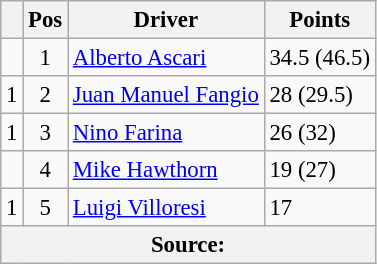<table class="wikitable" style="font-size: 95%;">
<tr>
<th></th>
<th>Pos</th>
<th>Driver</th>
<th>Points</th>
</tr>
<tr>
<td align="left"></td>
<td align="center">1</td>
<td> <a href='#'>Alberto Ascari</a></td>
<td align="left">34.5 (46.5)</td>
</tr>
<tr>
<td align="left"> 1</td>
<td align="center">2</td>
<td> <a href='#'>Juan Manuel Fangio</a></td>
<td align="left">28 (29.5)</td>
</tr>
<tr>
<td align="left"> 1</td>
<td align="center">3</td>
<td> <a href='#'>Nino Farina</a></td>
<td align="left">26 (32)</td>
</tr>
<tr>
<td align="left"></td>
<td align="center">4</td>
<td> <a href='#'>Mike Hawthorn</a></td>
<td align="left">19 (27)</td>
</tr>
<tr>
<td align="left"> 1</td>
<td align="center">5</td>
<td> <a href='#'>Luigi Villoresi</a></td>
<td align="left">17</td>
</tr>
<tr>
<th colspan=4>Source: </th>
</tr>
</table>
